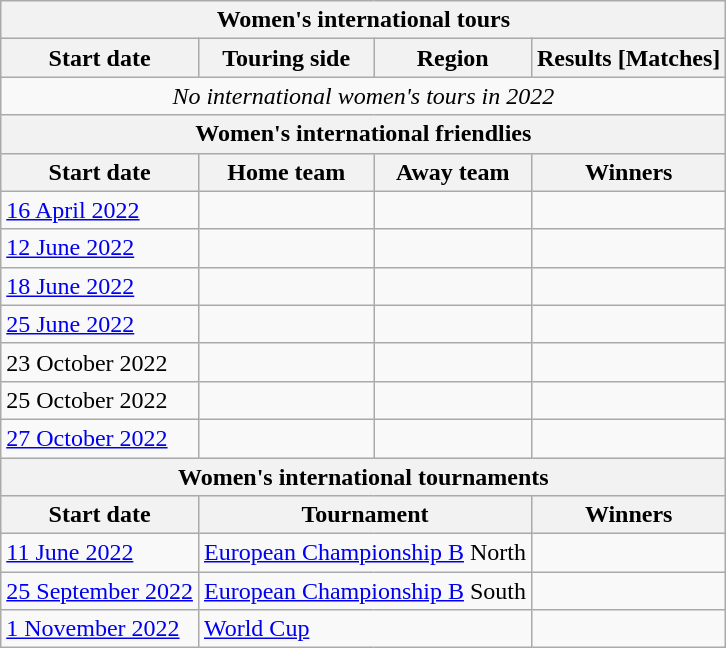<table class="wikitable unsortable" style="white-space:nowrap">
<tr>
<th colspan=4 style="text-align:center;">Women's international tours</th>
</tr>
<tr>
<th style="text-align:center;">Start date</th>
<th style="text-align:center;">Touring side</th>
<th style="text-align:center;">Region</th>
<th style="text-align:center;">Results [Matches]</th>
</tr>
<tr>
<td colspan=4 style="text-align:center;"><em>No international women's tours in 2022</em></td>
</tr>
<tr>
<th colspan=4 style="text-align:center;">Women's international friendlies</th>
</tr>
<tr>
<th style="text-align:center;">Start date</th>
<th style="text-align:center;">Home team</th>
<th style="text-align:center;">Away team</th>
<th style="text-align:center;">Winners</th>
</tr>
<tr>
<td><a href='#'>16 April 2022</a></td>
<td></td>
<td></td>
<td></td>
</tr>
<tr>
<td><a href='#'>12 June 2022</a></td>
<td></td>
<td></td>
<td></td>
</tr>
<tr>
<td><a href='#'>18 June 2022</a></td>
<td></td>
<td></td>
<td></td>
</tr>
<tr>
<td><a href='#'>25 June 2022</a></td>
<td></td>
<td></td>
<td></td>
</tr>
<tr>
<td>23 October 2022</td>
<td></td>
<td></td>
<td></td>
</tr>
<tr>
<td>25 October 2022</td>
<td></td>
<td></td>
<td></td>
</tr>
<tr>
<td><a href='#'>27 October 2022</a></td>
<td></td>
<td></td>
<td></td>
</tr>
<tr>
<th colspan=4 style="text-align:center;">Women's international tournaments</th>
</tr>
<tr>
<th style="text-align:center;">Start date</th>
<th style="text-align:center;"colspan=2>Tournament</th>
<th style="text-align:center;">Winners</th>
</tr>
<tr>
<td><a href='#'>11 June 2022</a></td>
<td colspan=2> <a href='#'>European Championship B</a> North</td>
<td></td>
</tr>
<tr>
<td><a href='#'>25 September 2022</a></td>
<td colspan=2> <a href='#'>European Championship B</a> South</td>
<td></td>
</tr>
<tr>
<td><a href='#'>1 November 2022</a></td>
<td colspan=2> <a href='#'>World Cup</a></td>
<td></td>
</tr>
</table>
